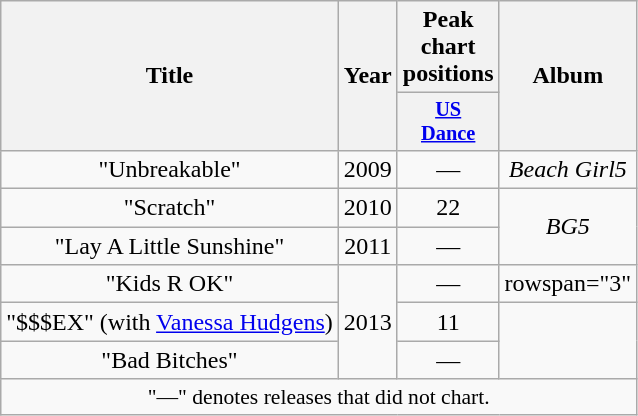<table class="wikitable plainrowheaders" style="text-align:center;">
<tr>
<th rowspan="2">Title</th>
<th rowspan="2">Year</th>
<th colspan="1">Peak chart positions</th>
<th rowspan="2">Album</th>
</tr>
<tr>
<th scope="col" style="width:4em;font-size:85%;"><a href='#'>US<br>Dance</a><br></th>
</tr>
<tr>
<td>"Unbreakable"</td>
<td rowspan="1">2009</td>
<td>—</td>
<td><em>Beach Girl5</em></td>
</tr>
<tr>
<td>"Scratch"</td>
<td>2010</td>
<td>22</td>
<td rowspan="2"><em>BG5</em></td>
</tr>
<tr>
<td>"Lay A Little Sunshine"</td>
<td>2011</td>
<td>—</td>
</tr>
<tr>
<td>"Kids R OK"</td>
<td rowspan="3">2013</td>
<td>—</td>
<td>rowspan="3" </td>
</tr>
<tr>
<td>"$$$EX" (with <a href='#'>Vanessa Hudgens</a>)</td>
<td>11</td>
</tr>
<tr>
<td>"Bad Bitches"</td>
<td>—</td>
</tr>
<tr>
<td colspan="4" style="font-size:90%">"—" denotes releases that did not chart.</td>
</tr>
</table>
